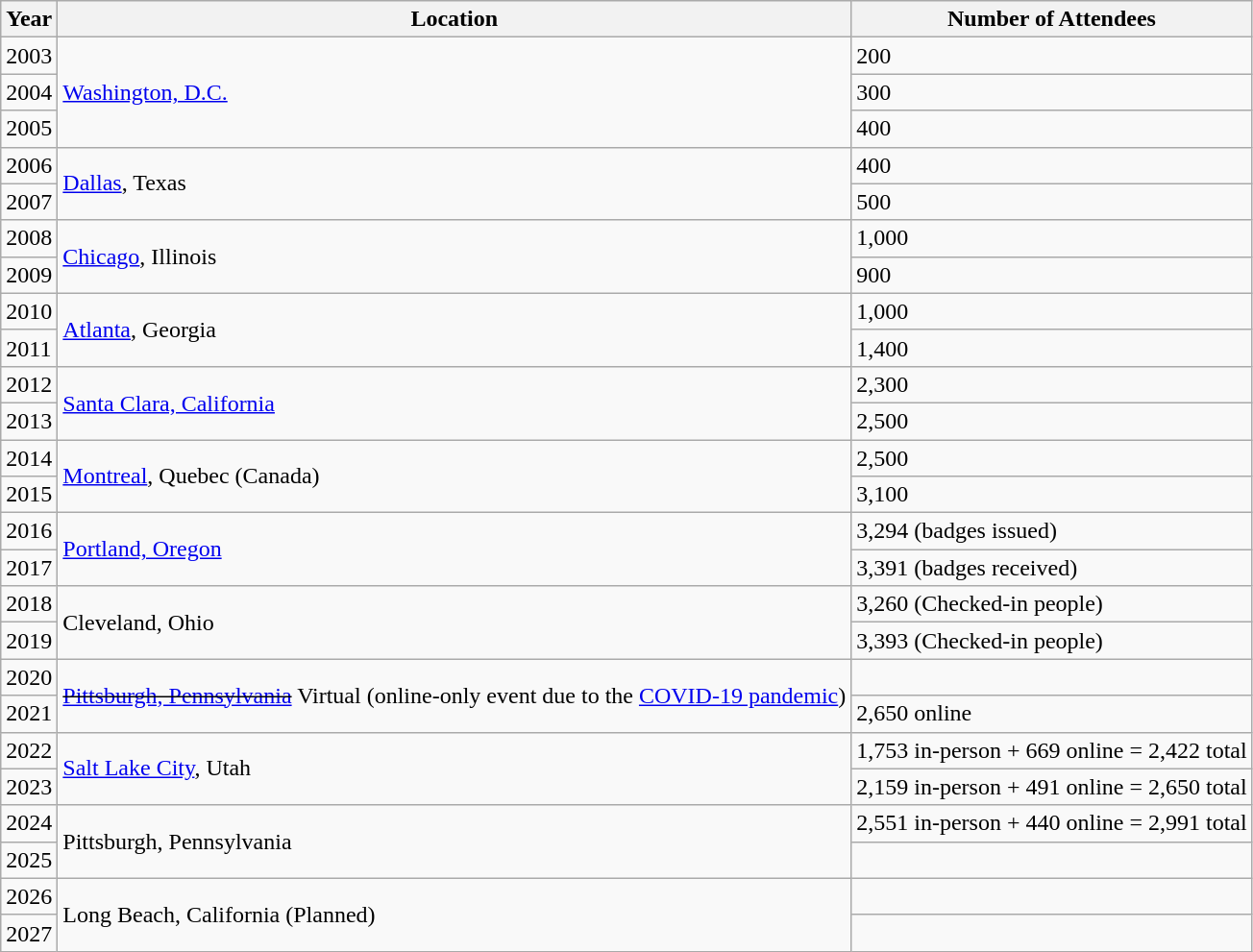<table class="wikitable">
<tr>
<th>Year</th>
<th>Location</th>
<th>Number of Attendees</th>
</tr>
<tr>
<td>2003</td>
<td rowspan="3"><a href='#'>Washington, D.C.</a></td>
<td>200</td>
</tr>
<tr>
<td>2004</td>
<td>300</td>
</tr>
<tr>
<td>2005</td>
<td>400</td>
</tr>
<tr>
<td>2006</td>
<td rowspan="2"><a href='#'>Dallas</a>, Texas</td>
<td>400</td>
</tr>
<tr>
<td>2007</td>
<td>500</td>
</tr>
<tr>
<td>2008</td>
<td rowspan="2"><a href='#'>Chicago</a>, Illinois</td>
<td>1,000</td>
</tr>
<tr>
<td>2009</td>
<td>900</td>
</tr>
<tr>
<td>2010</td>
<td rowspan="2"><a href='#'>Atlanta</a>, Georgia</td>
<td>1,000</td>
</tr>
<tr>
<td>2011</td>
<td>1,400</td>
</tr>
<tr>
<td>2012</td>
<td rowspan="2"><a href='#'>Santa Clara, California</a></td>
<td>2,300</td>
</tr>
<tr>
<td>2013</td>
<td>2,500</td>
</tr>
<tr>
<td>2014</td>
<td rowspan="2"><a href='#'>Montreal</a>, Quebec (Canada)</td>
<td>2,500</td>
</tr>
<tr>
<td>2015</td>
<td>3,100</td>
</tr>
<tr>
<td>2016</td>
<td rowspan="2"><a href='#'>Portland, Oregon</a></td>
<td>3,294 (badges issued)</td>
</tr>
<tr>
<td>2017</td>
<td>3,391 (badges received)</td>
</tr>
<tr>
<td>2018</td>
<td rowspan="2">Cleveland, Ohio</td>
<td>3,260 (Checked-in people)</td>
</tr>
<tr>
<td>2019</td>
<td>3,393 (Checked-in people)</td>
</tr>
<tr>
<td>2020</td>
<td rowspan="2"><s><a href='#'>Pittsburgh, Pennsylvania</a></s> Virtual (online-only event due to the <a href='#'>COVID-19 pandemic</a>)</td>
<td></td>
</tr>
<tr>
<td>2021</td>
<td>2,650 online</td>
</tr>
<tr>
<td>2022</td>
<td rowspan="2"><a href='#'>Salt Lake City</a>, Utah</td>
<td>1,753 in-person + 669 online = 2,422 total</td>
</tr>
<tr>
<td>2023</td>
<td>2,159 in-person + 491 online = 2,650 total</td>
</tr>
<tr>
<td>2024</td>
<td rowspan="2">Pittsburgh, Pennsylvania</td>
<td>2,551 in-person + 440 online = 2,991 total</td>
</tr>
<tr>
<td>2025</td>
<td></td>
</tr>
<tr>
<td>2026</td>
<td rowspan="2">Long Beach, California (Planned)</td>
<td></td>
</tr>
<tr>
<td>2027</td>
<td></td>
</tr>
</table>
